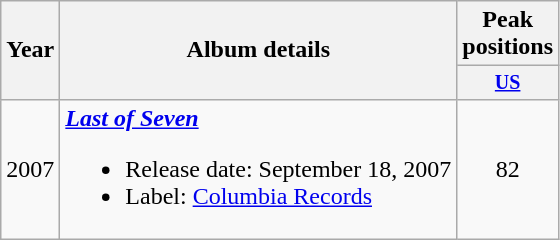<table class="wikitable" style="text-align:center;">
<tr>
<th rowspan="2">Year</th>
<th rowspan="2">Album details</th>
<th>Peak positions</th>
</tr>
<tr style="font-size:smaller;">
<th style="width:40px;"><a href='#'>US</a></th>
</tr>
<tr>
<td>2007</td>
<td style="text-align:left;"><strong><em><a href='#'>Last of Seven</a></em></strong><br><ul><li>Release date: September 18, 2007</li><li>Label: <a href='#'>Columbia Records</a></li></ul></td>
<td>82</td>
</tr>
</table>
